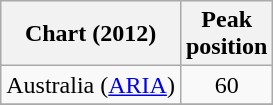<table class="wikitable sortable">
<tr>
<th>Chart (2012)</th>
<th>Peak<br>position</th>
</tr>
<tr>
<td>Australia (<a href='#'>ARIA</a>)</td>
<td align="center">60</td>
</tr>
<tr>
</tr>
<tr>
</tr>
</table>
